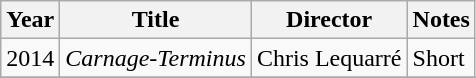<table class="wikitable sortable">
<tr>
<th>Year</th>
<th>Title</th>
<th>Director</th>
<th class="unsortable">Notes</th>
</tr>
<tr>
<td rowspan=1>2014</td>
<td><em>Carnage-Terminus</em></td>
<td>Chris Lequarré</td>
<td>Short</td>
</tr>
<tr>
</tr>
</table>
